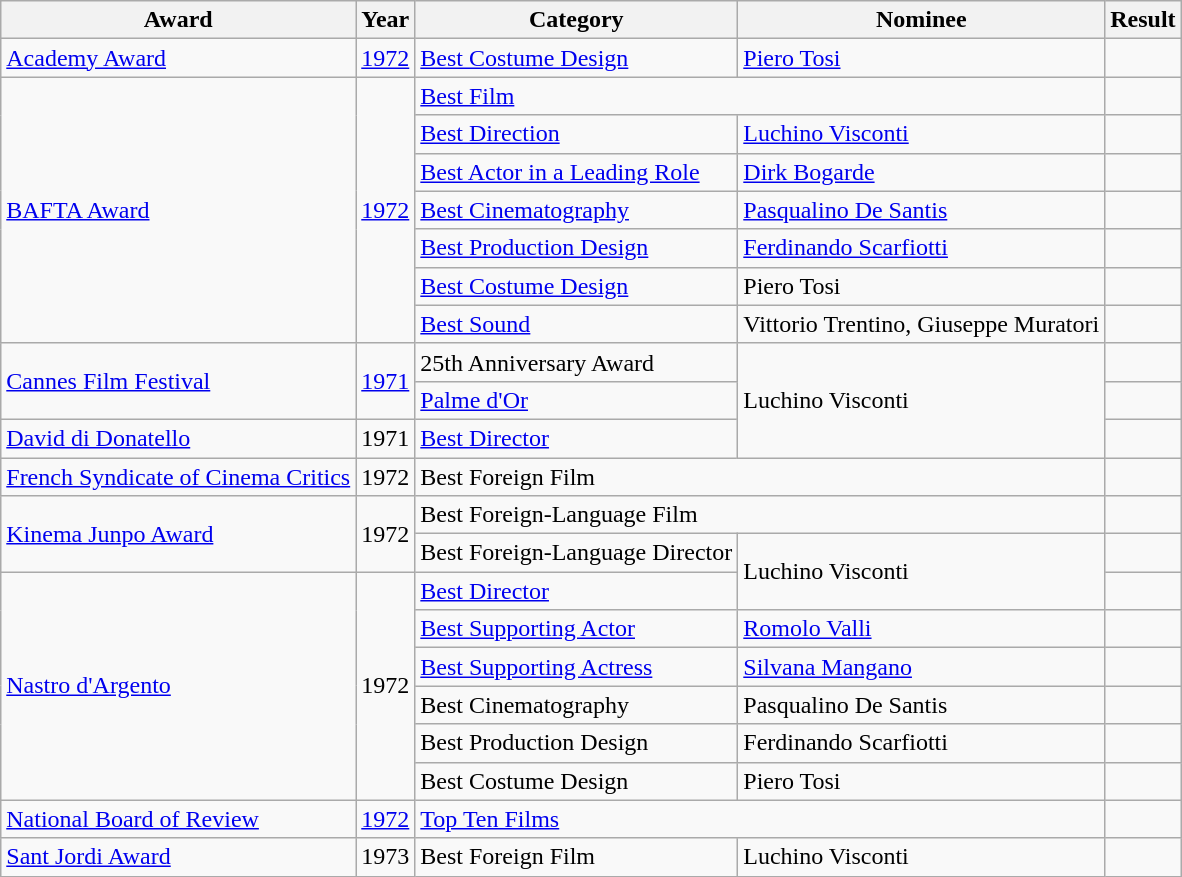<table class="wikitable plainrowheaders sortable">
<tr>
<th>Award</th>
<th>Year</th>
<th>Category</th>
<th>Nominee</th>
<th>Result</th>
</tr>
<tr>
<td><a href='#'>Academy Award</a></td>
<td><a href='#'>1972</a></td>
<td><a href='#'>Best Costume Design</a></td>
<td><a href='#'>Piero Tosi</a></td>
<td></td>
</tr>
<tr>
<td rowspan="7"><a href='#'>BAFTA Award</a></td>
<td rowspan="7"><a href='#'>1972</a></td>
<td colspan="2"><a href='#'>Best Film</a></td>
<td></td>
</tr>
<tr>
<td><a href='#'>Best Direction</a></td>
<td><a href='#'>Luchino Visconti</a></td>
<td></td>
</tr>
<tr>
<td><a href='#'>Best Actor in a Leading Role</a></td>
<td><a href='#'>Dirk Bogarde</a></td>
<td></td>
</tr>
<tr>
<td><a href='#'>Best Cinematography</a></td>
<td><a href='#'>Pasqualino De Santis</a></td>
<td></td>
</tr>
<tr>
<td><a href='#'>Best Production Design</a></td>
<td><a href='#'>Ferdinando Scarfiotti</a></td>
<td></td>
</tr>
<tr>
<td><a href='#'>Best Costume Design</a></td>
<td>Piero Tosi</td>
<td></td>
</tr>
<tr>
<td><a href='#'>Best Sound</a></td>
<td>Vittorio Trentino, Giuseppe Muratori</td>
<td></td>
</tr>
<tr>
<td rowspan="2"><a href='#'>Cannes Film Festival</a></td>
<td rowspan="2"><a href='#'>1971</a></td>
<td>25th Anniversary Award</td>
<td rowspan="3">Luchino Visconti</td>
<td></td>
</tr>
<tr>
<td><a href='#'>Palme d'Or</a></td>
<td></td>
</tr>
<tr>
<td><a href='#'>David di Donatello</a></td>
<td>1971</td>
<td><a href='#'>Best Director</a></td>
<td></td>
</tr>
<tr>
<td><a href='#'>French Syndicate of Cinema Critics</a></td>
<td>1972</td>
<td colspan="2">Best Foreign Film</td>
<td></td>
</tr>
<tr>
<td rowspan="2"><a href='#'>Kinema Junpo Award</a></td>
<td rowspan="2">1972</td>
<td colspan="2">Best Foreign-Language Film</td>
<td></td>
</tr>
<tr>
<td>Best Foreign-Language Director</td>
<td rowspan="2">Luchino Visconti</td>
<td></td>
</tr>
<tr>
<td rowspan="6"><a href='#'>Nastro d'Argento</a></td>
<td rowspan="6">1972</td>
<td><a href='#'>Best Director</a></td>
<td></td>
</tr>
<tr>
<td><a href='#'>Best Supporting Actor</a></td>
<td><a href='#'>Romolo Valli</a></td>
<td></td>
</tr>
<tr>
<td><a href='#'>Best Supporting Actress</a></td>
<td><a href='#'>Silvana Mangano</a></td>
<td></td>
</tr>
<tr>
<td>Best Cinematography</td>
<td>Pasqualino De Santis</td>
<td></td>
</tr>
<tr>
<td>Best Production Design</td>
<td>Ferdinando Scarfiotti</td>
<td></td>
</tr>
<tr>
<td>Best Costume Design</td>
<td>Piero Tosi</td>
<td></td>
</tr>
<tr>
<td><a href='#'>National Board of Review</a></td>
<td><a href='#'>1972</a></td>
<td colspan="2"><a href='#'>Top Ten Films</a></td>
<td></td>
</tr>
<tr>
<td><a href='#'>Sant Jordi Award</a></td>
<td>1973</td>
<td>Best Foreign Film</td>
<td>Luchino Visconti</td>
<td></td>
</tr>
</table>
